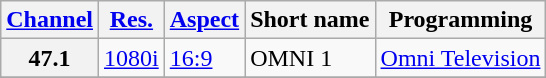<table class="wikitable">
<tr>
<th><a href='#'>Channel</a></th>
<th><a href='#'>Res.</a></th>
<th><a href='#'>Aspect</a></th>
<th>Short name</th>
<th>Programming</th>
</tr>
<tr>
<th scope = "row">47.1</th>
<td><a href='#'>1080i</a></td>
<td><a href='#'>16:9</a></td>
<td>OMNI 1</td>
<td><a href='#'>Omni Television</a></td>
</tr>
<tr>
</tr>
</table>
